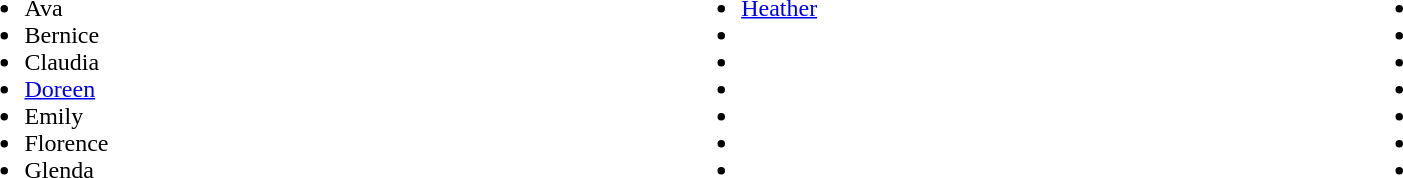<table width="90%">
<tr>
<td><br><ul><li>Ava</li><li>Bernice</li><li>Claudia</li><li><a href='#'>Doreen</a></li><li>Emily</li><li>Florence</li><li>Glenda</li></ul></td>
<td><br><ul><li><a href='#'>Heather</a></li><li></li><li></li><li></li><li></li><li></li><li></li></ul></td>
<td><br><ul><li></li><li></li><li></li><li></li><li></li><li></li><li></li></ul></td>
</tr>
</table>
